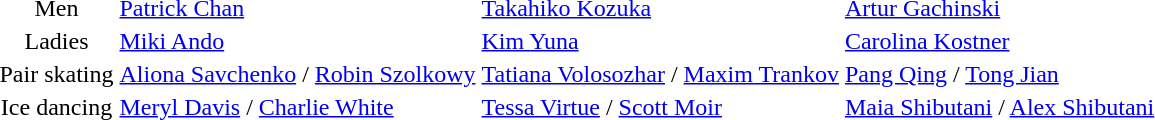<table>
<tr>
<td align="center">Men</td>
<td> <a href='#'>Patrick Chan</a></td>
<td> <a href='#'>Takahiko Kozuka</a></td>
<td> <a href='#'>Artur Gachinski</a></td>
</tr>
<tr>
<td align="center">Ladies</td>
<td> <a href='#'>Miki Ando</a></td>
<td> <a href='#'>Kim Yuna</a></td>
<td> <a href='#'>Carolina Kostner</a></td>
</tr>
<tr>
<td align="center">Pair skating</td>
<td> <a href='#'>Aliona Savchenko</a> / <a href='#'>Robin Szolkowy</a></td>
<td> <a href='#'>Tatiana Volosozhar</a> / <a href='#'>Maxim Trankov</a></td>
<td> <a href='#'>Pang Qing</a> / <a href='#'>Tong Jian</a></td>
</tr>
<tr>
<td align="center">Ice dancing</td>
<td> <a href='#'>Meryl Davis</a> / <a href='#'>Charlie White</a></td>
<td> <a href='#'>Tessa Virtue</a> / <a href='#'>Scott Moir</a></td>
<td> <a href='#'>Maia Shibutani</a> / <a href='#'>Alex Shibutani</a></td>
</tr>
</table>
